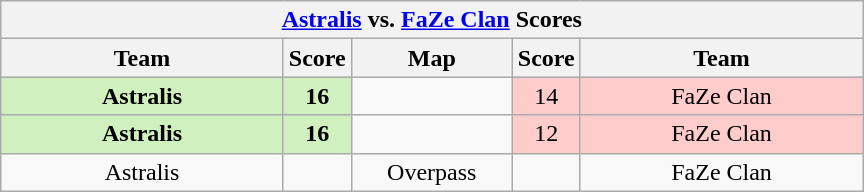<table class="wikitable" style="text-align: center;">
<tr>
<th colspan=5><a href='#'>Astralis</a> vs.  <a href='#'>FaZe Clan</a> Scores</th>
</tr>
<tr>
<th width="181px">Team</th>
<th width="20px">Score</th>
<th width="100px">Map</th>
<th width="20px">Score</th>
<th width="181px">Team</th>
</tr>
<tr>
<td style="background: #D0F0C0;"><strong>Astralis</strong></td>
<td style="background: #D0F0C0;"><strong>16</strong></td>
<td></td>
<td style="background: #FFCCCC;">14</td>
<td style="background: #FFCCCC;">FaZe Clan</td>
</tr>
<tr>
<td style="background: #D0F0C0;"><strong>Astralis</strong></td>
<td style="background: #D0F0C0;"><strong>16</strong></td>
<td></td>
<td style="background: #FFCCCC;">12</td>
<td style="background: #FFCCCC;">FaZe Clan</td>
</tr>
<tr>
<td>Astralis</td>
<td></td>
<td>Overpass</td>
<td></td>
<td>FaZe Clan</td>
</tr>
</table>
